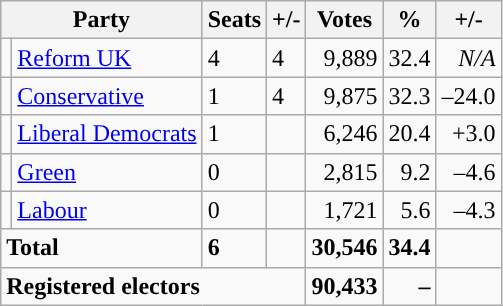<table class="wikitable sortable">
<tr>
<th colspan="2">Party</th>
<th>Seats</th>
<th>+/-</th>
<th>Votes</th>
<th>%</th>
<th>+/-</th>
</tr>
<tr>
<td style="background-color: "></td>
<td><a href='#'>Reform UK</a></td>
<td>4</td>
<td> 4</td>
<td style="text-align:right;">9,889</td>
<td style="text-align:right;">32.4</td>
<td style="text-align:right;"><em>N/A</em></td>
</tr>
<tr>
<td style="background-color: "></td>
<td><a href='#'>Conservative</a></td>
<td>1</td>
<td> 4</td>
<td style="text-align:right;">9,875</td>
<td style="text-align:right;">32.3</td>
<td style="text-align:right;">–24.0</td>
</tr>
<tr>
<td style="background-color: "></td>
<td><a href='#'>Liberal Democrats</a></td>
<td>1</td>
<td></td>
<td style="text-align:right;">6,246</td>
<td style="text-align:right;">20.4</td>
<td style="text-align:right;">+3.0</td>
</tr>
<tr>
<td style="background-color: "></td>
<td><a href='#'>Green</a></td>
<td>0</td>
<td></td>
<td style="text-align:right;">2,815</td>
<td style="text-align:right;">9.2</td>
<td style="text-align:right;">–4.6</td>
</tr>
<tr>
<td style="background-color: "></td>
<td><a href='#'>Labour</a></td>
<td>0</td>
<td></td>
<td style="text-align:right;">1,721</td>
<td style="text-align:right;">5.6</td>
<td style="text-align:right;">–4.3</td>
</tr>
<tr>
<td colspan="2"><strong>Total</strong></td>
<td><strong>6</strong></td>
<td></td>
<td style="text-align:right;"><strong>30,546</strong></td>
<td style="text-align:right;"><strong>34.4</strong></td>
<td style="text-align:right;"></td>
</tr>
<tr>
<td colspan="4"><strong>Registered electors</strong></td>
<td style="text-align:right;"><strong>90,433</strong></td>
<td style="text-align:right;"><strong>–</strong></td>
<td style="text-align:right;"></td>
</tr>
</table>
